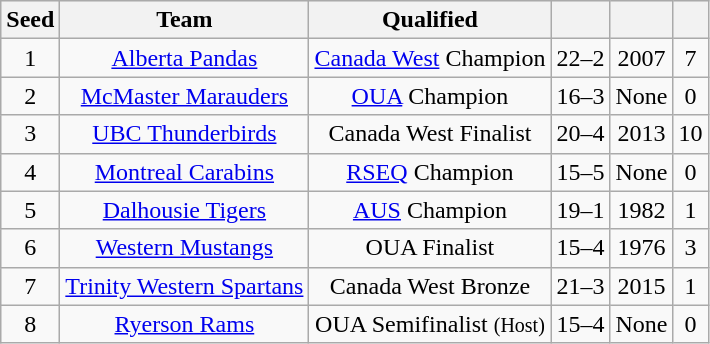<table class="wikitable sortable" style="text-align: center;">
<tr bgcolor="#efefef" align=center>
<th align=left>Seed</th>
<th align=left>Team</th>
<th align=left>Qualified</th>
<th align=left></th>
<th align=left></th>
<th align=left></th>
</tr>
<tr align=center>
<td>1</td>
<td><a href='#'>Alberta Pandas</a></td>
<td><a href='#'>Canada West</a> Champion</td>
<td>22–2</td>
<td>2007</td>
<td>7</td>
</tr>
<tr align=center>
<td>2</td>
<td><a href='#'>McMaster Marauders</a></td>
<td><a href='#'>OUA</a> Champion</td>
<td>16–3</td>
<td>None</td>
<td>0</td>
</tr>
<tr align=center>
<td>3</td>
<td><a href='#'>UBC Thunderbirds</a></td>
<td>Canada West Finalist</td>
<td>20–4</td>
<td>2013</td>
<td>10</td>
</tr>
<tr align=center>
<td>4</td>
<td><a href='#'>Montreal Carabins</a></td>
<td><a href='#'>RSEQ</a> Champion</td>
<td>15–5</td>
<td>None</td>
<td>0</td>
</tr>
<tr align=center>
<td>5</td>
<td><a href='#'>Dalhousie Tigers</a></td>
<td><a href='#'>AUS</a> Champion</td>
<td>19–1</td>
<td>1982</td>
<td>1</td>
</tr>
<tr align=center>
<td>6</td>
<td><a href='#'>Western Mustangs</a></td>
<td>OUA Finalist</td>
<td>15–4</td>
<td>1976</td>
<td>3</td>
</tr>
<tr align=center>
<td>7</td>
<td><a href='#'>Trinity Western Spartans</a></td>
<td>Canada West Bronze</td>
<td>21–3</td>
<td>2015</td>
<td>1</td>
</tr>
<tr align=center>
<td>8</td>
<td><a href='#'>Ryerson Rams</a></td>
<td>OUA Semifinalist <small>(Host)</small></td>
<td>15–4</td>
<td>None</td>
<td>0</td>
</tr>
</table>
